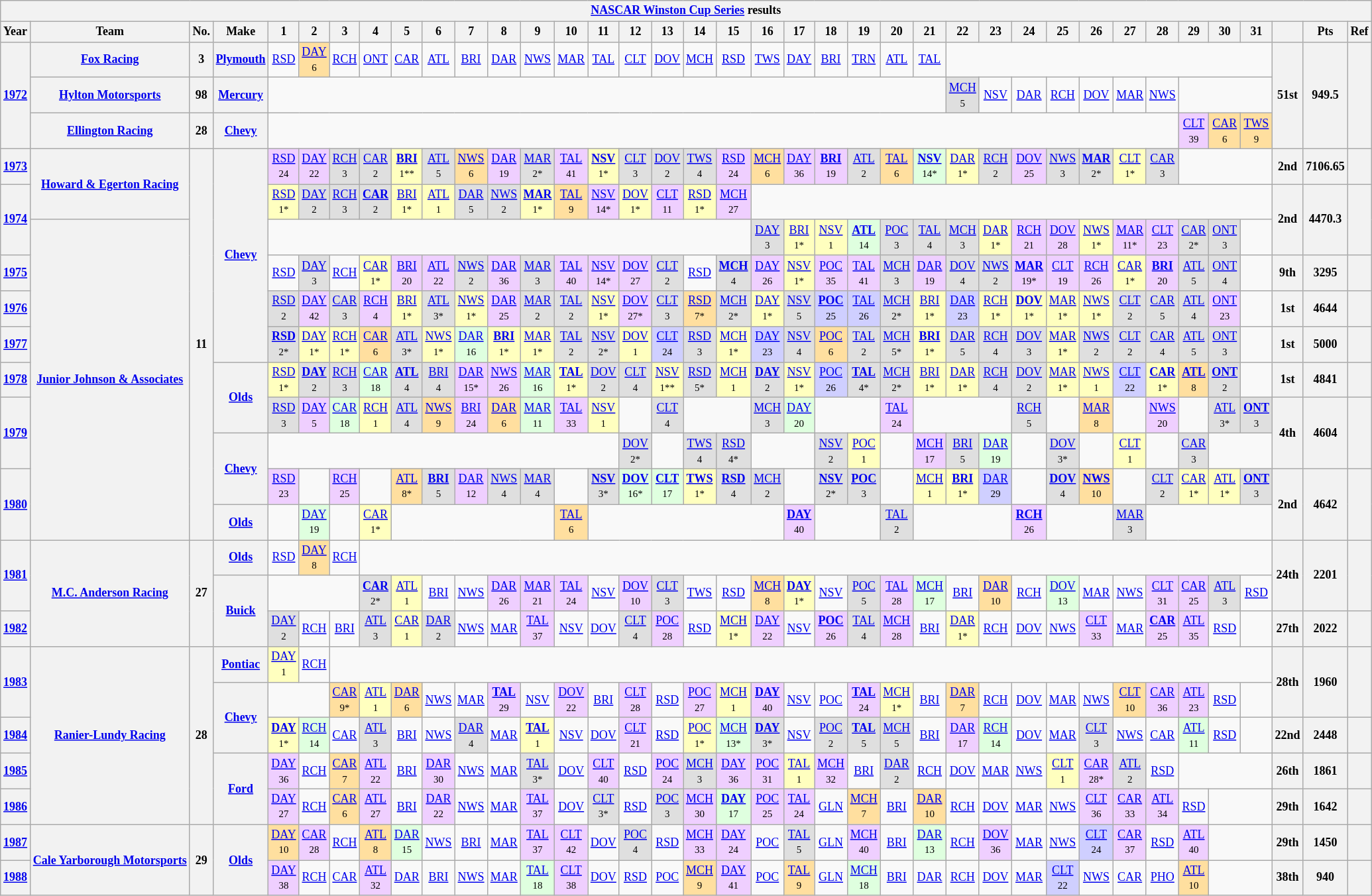<table class="wikitable" style="text-align:center; font-size:75%">
<tr>
<th colspan=45><a href='#'>NASCAR Winston Cup Series</a> results</th>
</tr>
<tr>
<th>Year</th>
<th>Team</th>
<th>No.</th>
<th>Make</th>
<th>1</th>
<th>2</th>
<th>3</th>
<th>4</th>
<th>5</th>
<th>6</th>
<th>7</th>
<th>8</th>
<th>9</th>
<th>10</th>
<th>11</th>
<th>12</th>
<th>13</th>
<th>14</th>
<th>15</th>
<th>16</th>
<th>17</th>
<th>18</th>
<th>19</th>
<th>20</th>
<th>21</th>
<th>22</th>
<th>23</th>
<th>24</th>
<th>25</th>
<th>26</th>
<th>27</th>
<th>28</th>
<th>29</th>
<th>30</th>
<th>31</th>
<th></th>
<th>Pts</th>
<th>Ref</th>
</tr>
<tr>
<th rowspan=3><a href='#'>1972</a></th>
<th><a href='#'>Fox Racing</a></th>
<th>3</th>
<th><a href='#'>Plymouth</a></th>
<td><a href='#'>RSD</a></td>
<td style="background:#FFDF9F;"><a href='#'>DAY</a><br><small>6</small></td>
<td><a href='#'>RCH</a></td>
<td><a href='#'>ONT</a></td>
<td><a href='#'>CAR</a></td>
<td><a href='#'>ATL</a></td>
<td><a href='#'>BRI</a></td>
<td><a href='#'>DAR</a></td>
<td><a href='#'>NWS</a></td>
<td><a href='#'>MAR</a></td>
<td><a href='#'>TAL</a></td>
<td><a href='#'>CLT</a></td>
<td><a href='#'>DOV</a></td>
<td><a href='#'>MCH</a></td>
<td><a href='#'>RSD</a></td>
<td><a href='#'>TWS</a></td>
<td><a href='#'>DAY</a></td>
<td><a href='#'>BRI</a></td>
<td><a href='#'>TRN</a></td>
<td><a href='#'>ATL</a></td>
<td><a href='#'>TAL</a></td>
<td colspan=10></td>
<th rowspan=3>51st</th>
<th rowspan=3>949.5</th>
<th rowspan=3></th>
</tr>
<tr>
<th><a href='#'>Hylton Motorsports</a></th>
<th>98</th>
<th><a href='#'>Mercury</a></th>
<td colspan=21></td>
<td style="background:#DFDFDF;"><a href='#'>MCH</a><br><small>5</small></td>
<td><a href='#'>NSV</a></td>
<td><a href='#'>DAR</a></td>
<td><a href='#'>RCH</a></td>
<td><a href='#'>DOV</a></td>
<td><a href='#'>MAR</a></td>
<td><a href='#'>NWS</a></td>
<td colspan=3></td>
</tr>
<tr>
<th><a href='#'>Ellington Racing</a></th>
<th>28</th>
<th><a href='#'>Chevy</a></th>
<td colspan=28></td>
<td style="background:#EFCFFF;"><a href='#'>CLT</a><br><small>39</small></td>
<td style="background:#FFDF9F;"><a href='#'>CAR</a><br><small>6</small></td>
<td style="background:#FFDF9F;"><a href='#'>TWS</a><br><small>9</small></td>
</tr>
<tr>
<th><a href='#'>1973</a></th>
<th rowspan=2><a href='#'>Howard & Egerton Racing</a></th>
<th rowspan=11>11</th>
<th rowspan=6><a href='#'>Chevy</a></th>
<td style="background:#EFCFFF;"><a href='#'>RSD</a><br><small>24</small></td>
<td style="background:#EFCFFF;"><a href='#'>DAY</a><br><small>22</small></td>
<td style="background:#DFDFDF;"><a href='#'>RCH</a><br><small>3</small></td>
<td style="background:#DFDFDF;"><a href='#'>CAR</a><br><small>2</small></td>
<td style="background:#FFFFBF;"><strong><a href='#'>BRI</a></strong><br><small>1**</small></td>
<td style="background:#DFDFDF;"><a href='#'>ATL</a><br><small>5</small></td>
<td style="background:#FFDF9F;"><a href='#'>NWS</a><br><small>6</small></td>
<td style="background:#EFCFFF;"><a href='#'>DAR</a><br><small>19</small></td>
<td style="background:#DFDFDF;"><a href='#'>MAR</a><br><small>2*</small></td>
<td style="background:#EFCFFF;"><a href='#'>TAL</a><br><small>41</small></td>
<td style="background:#FFFFBF;"><strong><a href='#'>NSV</a></strong><br><small>1*</small></td>
<td style="background:#DFDFDF;"><a href='#'>CLT</a><br><small>3</small></td>
<td style="background:#DFDFDF;"><a href='#'>DOV</a><br><small>2</small></td>
<td style="background:#DFDFDF;"><a href='#'>TWS</a><br><small>4</small></td>
<td style="background:#EFCFFF;"><a href='#'>RSD</a><br><small>24</small></td>
<td style="background:#FFDF9F;"><a href='#'>MCH</a><br><small>6</small></td>
<td style="background:#EFCFFF;"><a href='#'>DAY</a><br><small>36</small></td>
<td style="background:#EFCFFF;"><strong><a href='#'>BRI</a></strong><br><small>19</small></td>
<td style="background:#DFDFDF;"><a href='#'>ATL</a><br><small>2</small></td>
<td style="background:#FFDF9F;"><a href='#'>TAL</a><br><small>6</small></td>
<td style="background:#DFFFDF;"><strong><a href='#'>NSV</a></strong><br><small>14*</small></td>
<td style="background:#FFFFBF;"><a href='#'>DAR</a><br><small>1*</small></td>
<td style="background:#DFDFDF;"><a href='#'>RCH</a><br><small>2</small></td>
<td style="background:#EFCFFF;"><a href='#'>DOV</a><br><small>25</small></td>
<td style="background:#DFDFDF;"><a href='#'>NWS</a><br><small>3</small></td>
<td style="background:#DFDFDF;"><strong><a href='#'>MAR</a></strong><br><small>2*</small></td>
<td style="background:#FFFFBF;"><a href='#'>CLT</a><br><small>1*</small></td>
<td style="background:#DFDFDF;"><a href='#'>CAR</a><br><small>3</small></td>
<td colspan=3></td>
<th>2nd</th>
<th>7106.65</th>
<th></th>
</tr>
<tr>
<th rowspan=2><a href='#'>1974</a></th>
<td style="background:#FFFFBF;"><a href='#'>RSD</a><br><small>1*</small></td>
<td style="background:#DFDFDF;"><a href='#'>DAY</a><br><small>2</small></td>
<td style="background:#DFDFDF;"><a href='#'>RCH</a><br><small>3</small></td>
<td style="background:#DFDFDF;"><strong><a href='#'>CAR</a></strong><br><small>2</small></td>
<td style="background:#FFFFBF;"><a href='#'>BRI</a><br><small>1*</small></td>
<td style="background:#FFFFBF;"><a href='#'>ATL</a><br><small>1</small></td>
<td style="background:#DFDFDF;"><a href='#'>DAR</a><br><small>5</small></td>
<td style="background:#DFDFDF;"><a href='#'>NWS</a><br><small>2</small></td>
<td style="background:#FFFFBF;"><strong><a href='#'>MAR</a></strong><br><small>1*</small></td>
<td style="background:#FFDF9F;"><a href='#'>TAL</a><br><small>9</small></td>
<td style="background:#EFCFFF;"><a href='#'>NSV</a><br><small>14*</small></td>
<td style="background:#FFFFBF;"><a href='#'>DOV</a><br><small>1*</small></td>
<td style="background:#EFCFFF;"><a href='#'>CLT</a><br><small>11</small></td>
<td style="background:#FFFFBF;"><a href='#'>RSD</a><br><small>1*</small></td>
<td style="background:#EFCFFF;"><a href='#'>MCH</a><br><small>27</small></td>
<td colspan=16></td>
<th rowspan=2>2nd</th>
<th rowspan=2>4470.3</th>
<th rowspan=2></th>
</tr>
<tr>
<th rowspan=9 nowrap><a href='#'>Junior Johnson & Associates</a></th>
<td colspan=15></td>
<td style="background:#DFDFDF;"><a href='#'>DAY</a><br><small>3</small></td>
<td style="background:#FFFFBF;"><a href='#'>BRI</a><br><small>1*</small></td>
<td style="background:#FFFFBF;"><a href='#'>NSV</a><br><small>1</small></td>
<td style="background:#DFFFDF;"><strong><a href='#'>ATL</a></strong><br><small>14</small></td>
<td style="background:#DFDFDF;"><a href='#'>POC</a><br><small>3</small></td>
<td style="background:#DFDFDF;"><a href='#'>TAL</a><br><small>4</small></td>
<td style="background:#DFDFDF;"><a href='#'>MCH</a><br><small>3</small></td>
<td style="background:#FFFFBF;"><a href='#'>DAR</a><br><small>1*</small></td>
<td style="background:#EFCFFF;"><a href='#'>RCH</a><br><small>21</small></td>
<td style="background:#EFCFFF;"><a href='#'>DOV</a><br><small>28</small></td>
<td style="background:#FFFFBF;"><a href='#'>NWS</a><br><small>1*</small></td>
<td style="background:#EFCFFF;"><a href='#'>MAR</a><br><small>11*</small></td>
<td style="background:#EFCFFF;"><a href='#'>CLT</a><br><small>23</small></td>
<td style="background:#DFDFDF;"><a href='#'>CAR</a><br><small>2*</small></td>
<td style="background:#DFDFDF;"><a href='#'>ONT</a><br><small>3</small></td>
<td></td>
</tr>
<tr>
<th><a href='#'>1975</a></th>
<td><a href='#'>RSD</a></td>
<td style="background:#DFDFDF;"><a href='#'>DAY</a><br><small>3</small></td>
<td><a href='#'>RCH</a></td>
<td style="background:#FFFFBF;"><a href='#'>CAR</a><br><small>1*</small></td>
<td style="background:#EFCFFF;"><a href='#'>BRI</a><br><small>20</small></td>
<td style="background:#EFCFFF;"><a href='#'>ATL</a><br><small>22</small></td>
<td style="background:#DFDFDF;"><a href='#'>NWS</a><br><small>2</small></td>
<td style="background:#EFCFFF;"><a href='#'>DAR</a><br><small>36</small></td>
<td style="background:#DFDFDF;"><a href='#'>MAR</a><br><small>3</small></td>
<td style="background:#EFCFFF;"><a href='#'>TAL</a><br><small>40</small></td>
<td style="background:#EFCFFF;"><a href='#'>NSV</a><br><small>14*</small></td>
<td style="background:#EFCFFF;"><a href='#'>DOV</a><br><small>27</small></td>
<td style="background:#DFDFDF;"><a href='#'>CLT</a><br><small>2</small></td>
<td><a href='#'>RSD</a></td>
<td style="background:#DFDFDF;"><strong><a href='#'>MCH</a></strong><br><small>4</small></td>
<td style="background:#EFCFFF;"><a href='#'>DAY</a><br><small>26</small></td>
<td style="background:#FFFFBF;"><a href='#'>NSV</a><br><small>1*</small></td>
<td style="background:#EFCFFF;"><a href='#'>POC</a><br><small>35</small></td>
<td style="background:#EFCFFF;"><a href='#'>TAL</a><br><small>41</small></td>
<td style="background:#DFDFDF;"><a href='#'>MCH</a><br><small>3</small></td>
<td style="background:#EFCFFF;"><a href='#'>DAR</a><br><small>19</small></td>
<td style="background:#DFDFDF;"><a href='#'>DOV</a><br><small>4</small></td>
<td style="background:#DFDFDF;"><a href='#'>NWS</a><br><small>2</small></td>
<td style="background:#EFCFFF;"><strong><a href='#'>MAR</a></strong><br><small>19*</small></td>
<td style="background:#EFCFFF;"><a href='#'>CLT</a><br><small>19</small></td>
<td style="background:#EFCFFF;"><a href='#'>RCH</a><br><small>26</small></td>
<td style="background:#FFFFBF;"><a href='#'>CAR</a><br><small>1*</small></td>
<td style="background:#EFCFFF;"><strong><a href='#'>BRI</a></strong><br><small>20</small></td>
<td style="background:#DFDFDF;"><a href='#'>ATL</a><br><small>5</small></td>
<td style="background:#DFDFDF;"><a href='#'>ONT</a><br><small>4</small></td>
<td></td>
<th>9th</th>
<th>3295</th>
<th></th>
</tr>
<tr>
<th><a href='#'>1976</a></th>
<td style="background:#DFDFDF;"><a href='#'>RSD</a><br><small>2</small></td>
<td style="background:#EFCFFF;"><a href='#'>DAY</a><br><small>42</small></td>
<td style="background:#DFDFDF;"><a href='#'>CAR</a><br><small>3</small></td>
<td style="background:#EFCFFF;"><a href='#'>RCH</a><br><small>4</small></td>
<td style="background:#FFFFBF;"><a href='#'>BRI</a><br><small>1*</small></td>
<td style="background:#DFDFDF;"><a href='#'>ATL</a><br><small>3*</small></td>
<td style="background:#FFFFBF;"><a href='#'>NWS</a><br><small>1*</small></td>
<td style="background:#EFCFFF;"><a href='#'>DAR</a><br><small>25</small></td>
<td style="background:#DFDFDF;"><a href='#'>MAR</a><br><small>2</small></td>
<td style="background:#DFDFDF;"><a href='#'>TAL</a><br><small>2</small></td>
<td style="background:#FFFFBF;"><a href='#'>NSV</a><br><small>1*</small></td>
<td style="background:#EFCFFF;"><a href='#'>DOV</a><br><small>27*</small></td>
<td style="background:#DFDFDF;"><a href='#'>CLT</a><br><small>3</small></td>
<td style="background:#FFDF9F;"><a href='#'>RSD</a><br><small>7*</small></td>
<td style="background:#DFDFDF;"><a href='#'>MCH</a><br><small>2*</small></td>
<td style="background:#FFFFBF;"><a href='#'>DAY</a><br><small>1*</small></td>
<td style="background:#DFDFDF;"><a href='#'>NSV</a><br><small>5</small></td>
<td style="background:#CFCFFF;"><strong><a href='#'>POC</a></strong><br><small>25</small></td>
<td style="background:#CFCFFF;"><a href='#'>TAL</a><br><small>26</small></td>
<td style="background:#DFDFDF;"><a href='#'>MCH</a><br><small>2*</small></td>
<td style="background:#FFFFBF;"><a href='#'>BRI</a><br><small>1*</small></td>
<td style="background:#CFCFFF;"><a href='#'>DAR</a><br><small>23</small></td>
<td style="background:#FFFFBF;"><a href='#'>RCH</a><br><small>1*</small></td>
<td style="background:#FFFFBF;"><strong><a href='#'>DOV</a></strong><br><small>1*</small></td>
<td style="background:#FFFFBF;"><a href='#'>MAR</a><br><small>1*</small></td>
<td style="background:#FFFFBF;"><a href='#'>NWS</a><br><small>1*</small></td>
<td style="background:#DFDFDF;"><a href='#'>CLT</a><br><small>2</small></td>
<td style="background:#DFDFDF;"><a href='#'>CAR</a><br><small>5</small></td>
<td style="background:#DFDFDF;"><a href='#'>ATL</a><br><small>4</small></td>
<td style="background:#EFCFFF;"><a href='#'>ONT</a><br><small>23</small></td>
<td></td>
<th>1st</th>
<th>4644</th>
<th></th>
</tr>
<tr>
<th><a href='#'>1977</a></th>
<td style="background:#DFDFDF;"><strong><a href='#'>RSD</a></strong><br><small>2*</small></td>
<td style="background:#FFFFBF;"><a href='#'>DAY</a><br><small>1*</small></td>
<td style="background:#FFFFBF;"><a href='#'>RCH</a><br><small>1*</small></td>
<td style="background:#FFDF9F;"><a href='#'>CAR</a><br><small>6</small></td>
<td style="background:#DFDFDF;"><a href='#'>ATL</a><br><small>3*</small></td>
<td style="background:#FFFFBF;"><a href='#'>NWS</a><br><small>1*</small></td>
<td style="background:#DFFFDF;"><a href='#'>DAR</a><br><small>16</small></td>
<td style="background:#FFFFBF;"><strong><a href='#'>BRI</a></strong><br><small>1*</small></td>
<td style="background:#FFFFBF;"><a href='#'>MAR</a><br><small>1*</small></td>
<td style="background:#DFDFDF;"><a href='#'>TAL</a><br><small>2</small></td>
<td style="background:#DFDFDF;"><a href='#'>NSV</a><br><small>2*</small></td>
<td style="background:#FFFFBF;"><a href='#'>DOV</a><br><small>1</small></td>
<td style="background:#CFCFFF;"><a href='#'>CLT</a><br><small>24</small></td>
<td style="background:#DFDFDF;"><a href='#'>RSD</a><br><small>3</small></td>
<td style="background:#FFFFBF;"><a href='#'>MCH</a><br><small>1*</small></td>
<td style="background:#CFCFFF;"><a href='#'>DAY</a><br><small>23</small></td>
<td style="background:#DFDFDF;"><a href='#'>NSV</a><br><small>4</small></td>
<td style="background:#FFDF9F;"><a href='#'>POC</a><br><small>6</small></td>
<td style="background:#DFDFDF;"><a href='#'>TAL</a><br><small>2</small></td>
<td style="background:#DFDFDF;"><a href='#'>MCH</a><br><small>5*</small></td>
<td style="background:#FFFFBF;"><strong><a href='#'>BRI</a></strong><br><small>1*</small></td>
<td style="background:#DFDFDF;"><a href='#'>DAR</a><br><small>5</small></td>
<td style="background:#DFDFDF;"><a href='#'>RCH</a><br><small>4</small></td>
<td style="background:#DFDFDF;"><a href='#'>DOV</a><br><small>3</small></td>
<td style="background:#FFFFBF;"><a href='#'>MAR</a><br><small>1*</small></td>
<td style="background:#DFDFDF;"><a href='#'>NWS</a><br><small>2</small></td>
<td style="background:#DFDFDF;"><a href='#'>CLT</a><br><small>2</small></td>
<td style="background:#DFDFDF;"><a href='#'>CAR</a><br><small>4</small></td>
<td style="background:#DFDFDF;"><a href='#'>ATL</a><br><small>5</small></td>
<td style="background:#DFDFDF;"><a href='#'>ONT</a><br><small>3</small></td>
<td></td>
<th>1st</th>
<th>5000</th>
<th></th>
</tr>
<tr>
<th><a href='#'>1978</a></th>
<th rowspan=2><a href='#'>Olds</a></th>
<td style="background:#FFFFBF;"><a href='#'>RSD</a><br><small>1*</small></td>
<td style="background:#DFDFDF;"><strong><a href='#'>DAY</a></strong><br><small>2</small></td>
<td style="background:#DFDFDF;"><a href='#'>RCH</a><br><small>3</small></td>
<td style="background:#DFFFDF;"><a href='#'>CAR</a><br><small>18</small></td>
<td style="background:#DFDFDF;"><strong><a href='#'>ATL</a></strong><br><small>4</small></td>
<td style="background:#DFDFDF;"><a href='#'>BRI</a><br><small>4</small></td>
<td style="background:#EFCFFF;"><a href='#'>DAR</a><br><small>15*</small></td>
<td style="background:#EFCFFF;"><a href='#'>NWS</a><br><small>26</small></td>
<td style="background:#DFFFDF;"><a href='#'>MAR</a><br><small>16</small></td>
<td style="background:#FFFFBF;"><strong><a href='#'>TAL</a></strong><br><small>1*</small></td>
<td style="background:#DFDFDF;"><a href='#'>DOV</a><br><small>2</small></td>
<td style="background:#DFDFDF;"><a href='#'>CLT</a><br><small>4</small></td>
<td style="background:#FFFFBF;"><a href='#'>NSV</a><br><small>1**</small></td>
<td style="background:#DFDFDF;"><a href='#'>RSD</a><br><small>5*</small></td>
<td style="background:#FFFFBF;"><a href='#'>MCH</a><br><small>1</small></td>
<td style="background:#DFDFDF;"><strong><a href='#'>DAY</a></strong><br><small>2</small></td>
<td style="background:#FFFFBF;"><a href='#'>NSV</a><br><small>1*</small></td>
<td style="background:#CFCFFF;"><a href='#'>POC</a><br><small>26</small></td>
<td style="background:#DFDFDF;"><strong><a href='#'>TAL</a></strong><br><small>4*</small></td>
<td style="background:#DFDFDF;"><a href='#'>MCH</a><br><small>2*</small></td>
<td style="background:#FFFFBF;"><a href='#'>BRI</a><br><small>1*</small></td>
<td style="background:#FFFFBF;"><a href='#'>DAR</a><br><small>1*</small></td>
<td style="background:#DFDFDF;"><a href='#'>RCH</a><br><small>4</small></td>
<td style="background:#DFDFDF;"><a href='#'>DOV</a><br><small>2</small></td>
<td style="background:#FFFFBF;"><a href='#'>MAR</a><br><small>1*</small></td>
<td style="background:#FFFFBF;"><a href='#'>NWS</a><br><small>1</small></td>
<td style="background:#CFCFFF;"><a href='#'>CLT</a><br><small>22</small></td>
<td style="background:#FFFFBF;"><strong><a href='#'>CAR</a></strong><br><small>1*</small></td>
<td style="background:#FFDF9F;"><strong><a href='#'>ATL</a></strong><br><small>8</small></td>
<td style="background:#DFDFDF;"><strong><a href='#'>ONT</a></strong><br><small>2</small></td>
<td></td>
<th>1st</th>
<th>4841</th>
<th></th>
</tr>
<tr>
<th rowspan=2><a href='#'>1979</a></th>
<td style="background:#DFDFDF;"><a href='#'>RSD</a><br><small>3</small></td>
<td style="background:#EFCFFF;"><a href='#'>DAY</a><br><small>5</small></td>
<td style="background:#DFFFDF;"><a href='#'>CAR</a><br><small>18</small></td>
<td style="background:#FFFFBF;"><a href='#'>RCH</a><br><small>1</small></td>
<td style="background:#DFDFDF;"><a href='#'>ATL</a><br><small>4</small></td>
<td style="background:#FFDF9F;"><a href='#'>NWS</a><br><small>9</small></td>
<td style="background:#EFCFFF;"><a href='#'>BRI</a><br><small>24</small></td>
<td style="background:#FFDF9F;"><a href='#'>DAR</a><br><small>6</small></td>
<td style="background:#DFFFDF;"><a href='#'>MAR</a><br><small>11</small></td>
<td style="background:#EFCFFF;"><a href='#'>TAL</a><br><small>33</small></td>
<td style="background:#FFFFBF;"><a href='#'>NSV</a><br><small>1</small></td>
<td></td>
<td style="background:#DFDFDF;"><a href='#'>CLT</a><br><small>4</small></td>
<td colspan=2></td>
<td style="background:#DFDFDF;"><a href='#'>MCH</a><br><small>3</small></td>
<td style="background:#DFFFDF;"><a href='#'>DAY</a><br><small>20</small></td>
<td colspan=2></td>
<td style="background:#EFCFFF;"><a href='#'>TAL</a><br><small>24</small></td>
<td colspan=3></td>
<td style="background:#DFDFDF;"><a href='#'>RCH</a><br><small>5</small></td>
<td></td>
<td style="background:#FFDF9F;"><a href='#'>MAR</a><br><small>8</small></td>
<td></td>
<td style="background:#EFCFFF;"><a href='#'>NWS</a><br><small>20</small></td>
<td></td>
<td style="background:#DFDFDF;"><a href='#'>ATL</a><br><small>3*</small></td>
<td style="background:#DFDFDF;"><strong><a href='#'>ONT</a></strong><br><small>3</small></td>
<th rowspan=2>4th</th>
<th rowspan=2>4604</th>
<th rowspan=2></th>
</tr>
<tr>
<th rowspan=2><a href='#'>Chevy</a></th>
<td colspan=11></td>
<td style="background:#DFDFDF;"><a href='#'>DOV</a><br><small>2*</small></td>
<td></td>
<td style="background:#DFDFDF;"><a href='#'>TWS</a><br><small>4</small></td>
<td style="background:#DFDFDF;"><a href='#'>RSD</a><br><small>4*</small></td>
<td colspan=2></td>
<td style="background:#DFDFDF;"><a href='#'>NSV</a><br><small>2</small></td>
<td style="background:#FFFFBF;"><a href='#'>POC</a><br><small>1</small></td>
<td></td>
<td style="background:#EFCFFF;"><a href='#'>MCH</a><br><small>17</small></td>
<td style="background:#DFDFDF;"><a href='#'>BRI</a><br><small>5</small></td>
<td style="background:#DFFFDF;"><a href='#'>DAR</a><br><small>19</small></td>
<td></td>
<td style="background:#DFDFDF;"><a href='#'>DOV</a><br><small>3*</small></td>
<td></td>
<td style="background:#FFFFBF;"><a href='#'>CLT</a><br><small>1</small></td>
<td></td>
<td style="background:#DFDFDF;"><a href='#'>CAR</a><br><small>3</small></td>
<td colspan=2></td>
</tr>
<tr>
<th rowspan=2><a href='#'>1980</a></th>
<td style="background:#EFCFFF;"><a href='#'>RSD</a><br><small>23</small></td>
<td></td>
<td style="background:#EFCFFF;"><a href='#'>RCH</a><br><small>25</small></td>
<td></td>
<td style="background:#FFDF9F;"><a href='#'>ATL</a><br><small>8*</small></td>
<td style="background:#DFDFDF;"><strong><a href='#'>BRI</a></strong><br><small>5</small></td>
<td style="background:#EFCFFF;"><a href='#'>DAR</a><br><small>12</small></td>
<td style="background:#DFDFDF;"><a href='#'>NWS</a><br><small>4</small></td>
<td style="background:#DFDFDF;"><a href='#'>MAR</a><br><small>4</small></td>
<td></td>
<td style="background:#DFDFDF;"><strong><a href='#'>NSV</a></strong><br><small>3*</small></td>
<td style="background:#DFFFDF;"><strong><a href='#'>DOV</a></strong><br><small>16*</small></td>
<td style="background:#DFFFDF;"><strong><a href='#'>CLT</a></strong><br><small>17</small></td>
<td style="background:#FFFFBF;"><strong><a href='#'>TWS</a></strong><br><small>1*</small></td>
<td style="background:#DFDFDF;"><strong><a href='#'>RSD</a></strong><br><small>4</small></td>
<td style="background:#DFDFDF;"><a href='#'>MCH</a><br><small>2</small></td>
<td></td>
<td style="background:#DFDFDF;"><strong><a href='#'>NSV</a></strong><br><small>2*</small></td>
<td style="background:#DFDFDF;"><strong><a href='#'>POC</a></strong><br><small>3</small></td>
<td></td>
<td style="background:#FFFFBF;"><a href='#'>MCH</a><br><small>1</small></td>
<td style="background:#FFFFBF;"><strong><a href='#'>BRI</a></strong><br><small>1*</small></td>
<td style="background:#CFCFFF;"><a href='#'>DAR</a><br><small>29</small></td>
<td></td>
<td style="background:#DFDFDF;"><strong><a href='#'>DOV</a></strong><br><small>4</small></td>
<td style="background:#FFDF9F;"><strong><a href='#'>NWS</a></strong><br><small>10</small></td>
<td></td>
<td style="background:#DFDFDF;"><a href='#'>CLT</a><br><small>2</small></td>
<td style="background:#FFFFBF;"><a href='#'>CAR</a><br><small>1*</small></td>
<td style="background:#FFFFBF;"><a href='#'>ATL</a><br><small>1*</small></td>
<td style="background:#DFDFDF;"><strong><a href='#'>ONT</a></strong><br><small>3</small></td>
<th rowspan=2>2nd</th>
<th rowspan=2>4642</th>
<th rowspan=2></th>
</tr>
<tr>
<th><a href='#'>Olds</a></th>
<td></td>
<td style="background:#DFFFDF;"><a href='#'>DAY</a><br><small>19</small></td>
<td></td>
<td style="background:#FFFFBF;"><a href='#'>CAR</a><br><small>1*</small></td>
<td colspan=5></td>
<td style="background:#FFDF9F;"><a href='#'>TAL</a><br><small>6</small></td>
<td colspan=6></td>
<td style="background:#EFCFFF;"><strong><a href='#'>DAY</a></strong><br><small>40</small></td>
<td colspan=2></td>
<td style="background:#DFDFDF;"><a href='#'>TAL</a><br><small>2</small></td>
<td colspan=3></td>
<td style="background:#EFCFFF;"><strong><a href='#'>RCH</a></strong><br><small>26</small></td>
<td colspan=2></td>
<td style="background:#DFDFDF;"><a href='#'>MAR</a><br><small>3</small></td>
<td colspan=4></td>
</tr>
<tr>
<th rowspan=2><a href='#'>1981</a></th>
<th rowspan=3><a href='#'>M.C. Anderson Racing</a></th>
<th rowspan=3>27</th>
<th><a href='#'>Olds</a></th>
<td><a href='#'>RSD</a></td>
<td style="background:#FFDF9F;"><a href='#'>DAY</a><br><small>8</small></td>
<td><a href='#'>RCH</a></td>
<td colspan=28></td>
<th rowspan=2>24th</th>
<th rowspan=2>2201</th>
<th rowspan=2></th>
</tr>
<tr>
<th rowspan=2><a href='#'>Buick</a></th>
<td colspan=3></td>
<td style="background:#DFDFDF;"><strong><a href='#'>CAR</a></strong><br><small>2*</small></td>
<td style="background:#FFFFBF;"><a href='#'>ATL</a><br><small>1</small></td>
<td><a href='#'>BRI</a></td>
<td><a href='#'>NWS</a></td>
<td style="background:#EFCFFF;"><a href='#'>DAR</a><br><small>26</small></td>
<td style="background:#EFCFFF;"><a href='#'>MAR</a><br><small>21</small></td>
<td style="background:#EFCFFF;"><a href='#'>TAL</a><br><small>24</small></td>
<td><a href='#'>NSV</a></td>
<td style="background:#EFCFFF;"><a href='#'>DOV</a><br><small>10</small></td>
<td style="background:#DFDFDF;"><a href='#'>CLT</a><br><small>3</small></td>
<td><a href='#'>TWS</a></td>
<td><a href='#'>RSD</a></td>
<td style="background:#FFDF9F;"><a href='#'>MCH</a><br><small>8</small></td>
<td style="background:#FFFFBF;"><strong><a href='#'>DAY</a></strong><br><small>1*</small></td>
<td><a href='#'>NSV</a></td>
<td style="background:#DFDFDF;"><a href='#'>POC</a><br><small>5</small></td>
<td style="background:#EFCFFF;"><a href='#'>TAL</a><br><small>28</small></td>
<td style="background:#DFFFDF;"><a href='#'>MCH</a><br><small>17</small></td>
<td><a href='#'>BRI</a></td>
<td style="background:#FFDF9F;"><a href='#'>DAR</a><br><small>10</small></td>
<td><a href='#'>RCH</a></td>
<td style="background:#DFFFDF;"><a href='#'>DOV</a><br><small>13</small></td>
<td><a href='#'>MAR</a></td>
<td><a href='#'>NWS</a></td>
<td style="background:#EFCFFF;"><a href='#'>CLT</a><br><small>31</small></td>
<td style="background:#EFCFFF;"><a href='#'>CAR</a><br><small>25</small></td>
<td style="background:#DFDFDF;"><a href='#'>ATL</a><br><small>3</small></td>
<td><a href='#'>RSD</a></td>
</tr>
<tr>
<th><a href='#'>1982</a></th>
<td style="background:#DFDFDF;"><a href='#'>DAY</a><br><small>2</small></td>
<td><a href='#'>RCH</a></td>
<td><a href='#'>BRI</a></td>
<td style="background:#DFDFDF;"><a href='#'>ATL</a><br><small>3</small></td>
<td style="background:#FFFFBF;"><a href='#'>CAR</a><br><small>1</small></td>
<td style="background:#DFDFDF;"><a href='#'>DAR</a><br><small>2</small></td>
<td><a href='#'>NWS</a></td>
<td><a href='#'>MAR</a></td>
<td style="background:#EFCFFF;"><a href='#'>TAL</a><br><small>37</small></td>
<td><a href='#'>NSV</a></td>
<td><a href='#'>DOV</a></td>
<td style="background:#DFDFDF;"><a href='#'>CLT</a><br><small>4</small></td>
<td style="background:#EFCFFF;"><a href='#'>POC</a><br><small>28</small></td>
<td><a href='#'>RSD</a></td>
<td style="background:#FFFFBF;"><a href='#'>MCH</a><br><small>1*</small></td>
<td style="background:#EFCFFF;"><a href='#'>DAY</a><br><small>22</small></td>
<td><a href='#'>NSV</a></td>
<td style="background:#EFCFFF;"><strong><a href='#'>POC</a></strong><br><small>26</small></td>
<td style="background:#DFDFDF;"><a href='#'>TAL</a><br><small>4</small></td>
<td style="background:#EFCFFF;"><a href='#'>MCH</a><br><small>28</small></td>
<td><a href='#'>BRI</a></td>
<td style="background:#FFFFBF;"><a href='#'>DAR</a><br><small>1*</small></td>
<td><a href='#'>RCH</a></td>
<td><a href='#'>DOV</a></td>
<td><a href='#'>NWS</a></td>
<td style="background:#EFCFFF;"><a href='#'>CLT</a><br><small>33</small></td>
<td><a href='#'>MAR</a></td>
<td style="background:#EFCFFF;"><strong><a href='#'>CAR</a></strong><br><small>25</small></td>
<td style="background:#EFCFFF;"><a href='#'>ATL</a><br><small>35</small></td>
<td><a href='#'>RSD</a></td>
<td></td>
<th>27th</th>
<th>2022</th>
<th></th>
</tr>
<tr>
<th rowspan=2><a href='#'>1983</a></th>
<th rowspan=5><a href='#'>Ranier-Lundy Racing</a></th>
<th rowspan=5>28</th>
<th><a href='#'>Pontiac</a></th>
<td style="background:#FFFFBF;"><a href='#'>DAY</a><br><small>1</small></td>
<td><a href='#'>RCH</a></td>
<td colspan=29></td>
<th rowspan=2>28th</th>
<th rowspan=2>1960</th>
<th rowspan=2></th>
</tr>
<tr>
<th rowspan=2><a href='#'>Chevy</a></th>
<td colspan=2></td>
<td style="background:#FFDF9F;"><a href='#'>CAR</a><br><small>9*</small></td>
<td style="background:#FFFFBF;"><a href='#'>ATL</a><br><small>1</small></td>
<td style="background:#FFDF9F;"><a href='#'>DAR</a><br><small>6</small></td>
<td><a href='#'>NWS</a></td>
<td><a href='#'>MAR</a></td>
<td style="background:#EFCFFF;"><strong><a href='#'>TAL</a></strong><br><small>29</small></td>
<td><a href='#'>NSV</a></td>
<td style="background:#EFCFFF;"><a href='#'>DOV</a><br><small>22</small></td>
<td><a href='#'>BRI</a></td>
<td style="background:#EFCFFF;"><a href='#'>CLT</a><br><small>28</small></td>
<td><a href='#'>RSD</a></td>
<td style="background:#EFCFFF;"><a href='#'>POC</a><br><small>27</small></td>
<td style="background:#FFFFBF;"><a href='#'>MCH</a><br><small>1</small></td>
<td style="background:#EFCFFF;"><strong><a href='#'>DAY</a></strong><br><small>40</small></td>
<td><a href='#'>NSV</a></td>
<td><a href='#'>POC</a></td>
<td style="background:#EFCFFF;"><strong><a href='#'>TAL</a></strong><br><small>24</small></td>
<td style="background:#FFFFBF;"><a href='#'>MCH</a><br><small>1*</small></td>
<td><a href='#'>BRI</a></td>
<td style="background:#FFDF9F;"><a href='#'>DAR</a><br><small>7</small></td>
<td><a href='#'>RCH</a></td>
<td><a href='#'>DOV</a></td>
<td><a href='#'>MAR</a></td>
<td><a href='#'>NWS</a></td>
<td style="background:#FFDF9F;"><a href='#'>CLT</a><br><small>10</small></td>
<td style="background:#EFCFFF;"><a href='#'>CAR</a><br><small>36</small></td>
<td style="background:#EFCFFF;"><a href='#'>ATL</a><br><small>23</small></td>
<td><a href='#'>RSD</a></td>
<td></td>
</tr>
<tr>
<th><a href='#'>1984</a></th>
<td style="background:#FFFFBF;"><strong><a href='#'>DAY</a></strong><br><small>1*</small></td>
<td style="background:#DFFFDF;"><a href='#'>RCH</a><br><small>14</small></td>
<td><a href='#'>CAR</a></td>
<td style="background:#DFDFDF;"><a href='#'>ATL</a><br><small>3</small></td>
<td><a href='#'>BRI</a></td>
<td><a href='#'>NWS</a></td>
<td style="background:#DFDFDF;"><a href='#'>DAR</a><br><small>4</small></td>
<td><a href='#'>MAR</a></td>
<td style="background:#FFFFBF;"><strong><a href='#'>TAL</a></strong><br><small>1</small></td>
<td><a href='#'>NSV</a></td>
<td><a href='#'>DOV</a></td>
<td style="background:#EFCFFF;"><a href='#'>CLT</a><br><small>21</small></td>
<td><a href='#'>RSD</a></td>
<td style="background:#FFFFBF;"><a href='#'>POC</a><br><small>1*</small></td>
<td style="background:#DFFFDF;"><a href='#'>MCH</a><br><small>13*</small></td>
<td style="background:#DFDFDF;"><strong><a href='#'>DAY</a></strong><br><small>3*</small></td>
<td><a href='#'>NSV</a></td>
<td style="background:#DFDFDF;"><a href='#'>POC</a><br><small>2</small></td>
<td style="background:#DFDFDF;"><strong><a href='#'>TAL</a></strong><br><small>5</small></td>
<td style="background:#DFDFDF;"><a href='#'>MCH</a><br><small>5</small></td>
<td><a href='#'>BRI</a></td>
<td style="background:#EFCFFF;"><a href='#'>DAR</a><br><small>17</small></td>
<td style="background:#DFFFDF;"><a href='#'>RCH</a><br><small>14</small></td>
<td><a href='#'>DOV</a></td>
<td><a href='#'>MAR</a></td>
<td style="background:#DFDFDF;"><a href='#'>CLT</a><br><small>3</small></td>
<td><a href='#'>NWS</a></td>
<td><a href='#'>CAR</a></td>
<td style="background:#DFFFDF;"><a href='#'>ATL</a><br><small>11</small></td>
<td><a href='#'>RSD</a></td>
<td></td>
<th>22nd</th>
<th>2448</th>
<th></th>
</tr>
<tr>
<th><a href='#'>1985</a></th>
<th rowspan=2><a href='#'>Ford</a></th>
<td style="background:#EFCFFF;"><a href='#'>DAY</a><br><small>36</small></td>
<td><a href='#'>RCH</a></td>
<td style="background:#FFDF9F;"><a href='#'>CAR</a><br><small>7</small></td>
<td style="background:#EFCFFF;"><a href='#'>ATL</a><br><small>22</small></td>
<td><a href='#'>BRI</a></td>
<td style="background:#EFCFFF;"><a href='#'>DAR</a><br><small>30</small></td>
<td><a href='#'>NWS</a></td>
<td><a href='#'>MAR</a></td>
<td style="background:#DFDFDF;"><a href='#'>TAL</a><br><small>3*</small></td>
<td><a href='#'>DOV</a></td>
<td style="background:#EFCFFF;"><a href='#'>CLT</a><br><small>40</small></td>
<td><a href='#'>RSD</a></td>
<td style="background:#EFCFFF;"><a href='#'>POC</a><br><small>24</small></td>
<td style="background:#DFDFDF;"><a href='#'>MCH</a><br><small>3</small></td>
<td style="background:#EFCFFF;"><a href='#'>DAY</a><br><small>36</small></td>
<td style="background:#EFCFFF;"><a href='#'>POC</a><br><small>31</small></td>
<td style="background:#FFFFBF;"><a href='#'>TAL</a><br><small>1</small></td>
<td style="background:#EFCFFF;"><a href='#'>MCH</a><br><small>32</small></td>
<td><a href='#'>BRI</a></td>
<td style="background:#DFDFDF;"><a href='#'>DAR</a><br><small>2</small></td>
<td><a href='#'>RCH</a></td>
<td><a href='#'>DOV</a></td>
<td><a href='#'>MAR</a></td>
<td><a href='#'>NWS</a></td>
<td style="background:#FFFFBF;"><a href='#'>CLT</a><br><small>1</small></td>
<td style="background:#EFCFFF;"><a href='#'>CAR</a><br><small>28*</small></td>
<td style="background:#DFDFDF;"><a href='#'>ATL</a><br><small>2</small></td>
<td><a href='#'>RSD</a></td>
<td colspan=3></td>
<th>26th</th>
<th>1861</th>
<th></th>
</tr>
<tr>
<th><a href='#'>1986</a></th>
<td style="background:#EFCFFF;"><a href='#'>DAY</a><br><small>27</small></td>
<td><a href='#'>RCH</a></td>
<td style="background:#FFDF9F;"><a href='#'>CAR</a><br><small>6</small></td>
<td style="background:#EFCFFF;"><a href='#'>ATL</a><br><small>27</small></td>
<td><a href='#'>BRI</a></td>
<td style="background:#EFCFFF;"><a href='#'>DAR</a><br><small>22</small></td>
<td><a href='#'>NWS</a></td>
<td><a href='#'>MAR</a></td>
<td style="background:#EFCFFF;"><a href='#'>TAL</a><br><small>37</small></td>
<td><a href='#'>DOV</a></td>
<td style="background:#DFDFDF;"><a href='#'>CLT</a><br><small>3*</small></td>
<td><a href='#'>RSD</a></td>
<td style="background:#DFDFDF;"><a href='#'>POC</a><br><small>3</small></td>
<td style="background:#EFCFFF;"><a href='#'>MCH</a><br><small>30</small></td>
<td style="background:#DFFFDF;"><strong><a href='#'>DAY</a></strong><br><small>17</small></td>
<td style="background:#EFCFFF;"><a href='#'>POC</a><br><small>25</small></td>
<td style="background:#EFCFFF;"><a href='#'>TAL</a><br><small>24</small></td>
<td><a href='#'>GLN</a></td>
<td style="background:#FFDF9F;"><a href='#'>MCH</a><br><small>7</small></td>
<td><a href='#'>BRI</a></td>
<td style="background:#FFDF9F;"><a href='#'>DAR</a><br><small>10</small></td>
<td><a href='#'>RCH</a></td>
<td><a href='#'>DOV</a></td>
<td><a href='#'>MAR</a></td>
<td><a href='#'>NWS</a></td>
<td style="background:#EFCFFF;"><a href='#'>CLT</a><br><small>36</small></td>
<td style="background:#EFCFFF;"><a href='#'>CAR</a><br><small>33</small></td>
<td style="background:#EFCFFF;"><a href='#'>ATL</a><br><small>34</small></td>
<td><a href='#'>RSD</a></td>
<td colspan=2></td>
<th>29th</th>
<th>1642</th>
<th></th>
</tr>
<tr>
<th><a href='#'>1987</a></th>
<th rowspan=2 nowrap><a href='#'>Cale Yarborough Motorsports</a></th>
<th rowspan=2>29</th>
<th rowspan=2><a href='#'>Olds</a></th>
<td style="background:#FFDF9F;"><a href='#'>DAY</a><br><small>10</small></td>
<td style="background:#EFCFFF;"><a href='#'>CAR</a><br><small>28</small></td>
<td><a href='#'>RCH</a></td>
<td style="background:#FFDF9F;"><a href='#'>ATL</a><br><small>8</small></td>
<td style="background:#DFFFDF;"><a href='#'>DAR</a><br><small>15</small></td>
<td><a href='#'>NWS</a></td>
<td><a href='#'>BRI</a></td>
<td><a href='#'>MAR</a></td>
<td style="background:#EFCFFF;"><a href='#'>TAL</a><br><small>37</small></td>
<td style="background:#EFCFFF;"><a href='#'>CLT</a><br><small>42</small></td>
<td><a href='#'>DOV</a></td>
<td style="background:#DFDFDF;"><a href='#'>POC</a><br><small>4</small></td>
<td><a href='#'>RSD</a></td>
<td style="background:#EFCFFF;"><a href='#'>MCH</a><br><small>33</small></td>
<td style="background:#EFCFFF;"><a href='#'>DAY</a><br><small>24</small></td>
<td><a href='#'>POC</a></td>
<td style="background:#DFDFDF;"><a href='#'>TAL</a><br><small>5</small></td>
<td><a href='#'>GLN</a></td>
<td style="background:#EFCFFF;"><a href='#'>MCH</a><br><small>40</small></td>
<td><a href='#'>BRI</a></td>
<td style="background:#DFFFDF;"><a href='#'>DAR</a><br><small>13</small></td>
<td><a href='#'>RCH</a></td>
<td style="background:#EFCFFF;"><a href='#'>DOV</a><br><small>36</small></td>
<td><a href='#'>MAR</a></td>
<td><a href='#'>NWS</a></td>
<td style="background:#CFCFFF;"><a href='#'>CLT</a><br><small>24</small></td>
<td style="background:#EFCFFF;"><a href='#'>CAR</a><br><small>37</small></td>
<td><a href='#'>RSD</a></td>
<td style="background:#EFCFFF;"><a href='#'>ATL</a><br><small>40</small></td>
<td colspan=2></td>
<th>29th</th>
<th>1450</th>
<th></th>
</tr>
<tr>
<th><a href='#'>1988</a></th>
<td style="background:#EFCFFF;"><a href='#'>DAY</a><br><small>38</small></td>
<td><a href='#'>RCH</a></td>
<td><a href='#'>CAR</a></td>
<td style="background:#EFCFFF;"><a href='#'>ATL</a><br><small>32</small></td>
<td><a href='#'>DAR</a></td>
<td><a href='#'>BRI</a></td>
<td><a href='#'>NWS</a></td>
<td><a href='#'>MAR</a></td>
<td style="background:#DFFFDF;"><a href='#'>TAL</a><br><small>18</small></td>
<td style="background:#EFCFFF;"><a href='#'>CLT</a><br><small>38</small></td>
<td><a href='#'>DOV</a></td>
<td><a href='#'>RSD</a></td>
<td><a href='#'>POC</a></td>
<td style="background:#FFDF9F;"><a href='#'>MCH</a><br><small>9</small></td>
<td style="background:#EFCFFF;"><a href='#'>DAY</a><br><small>41</small></td>
<td><a href='#'>POC</a></td>
<td style="background:#FFDF9F;"><a href='#'>TAL</a><br><small>9</small></td>
<td><a href='#'>GLN</a></td>
<td style="background:#DFFFDF;"><a href='#'>MCH</a><br><small>18</small></td>
<td><a href='#'>BRI</a></td>
<td><a href='#'>DAR</a></td>
<td><a href='#'>RCH</a></td>
<td><a href='#'>DOV</a></td>
<td><a href='#'>MAR</a></td>
<td style="background:#CFCFFF;"><a href='#'>CLT</a><br><small>22</small></td>
<td><a href='#'>NWS</a></td>
<td><a href='#'>CAR</a></td>
<td><a href='#'>PHO</a></td>
<td style="background:#FFDF9F;"><a href='#'>ATL</a><br><small>10</small></td>
<td colspan=2></td>
<th>38th</th>
<th>940</th>
<th></th>
</tr>
</table>
